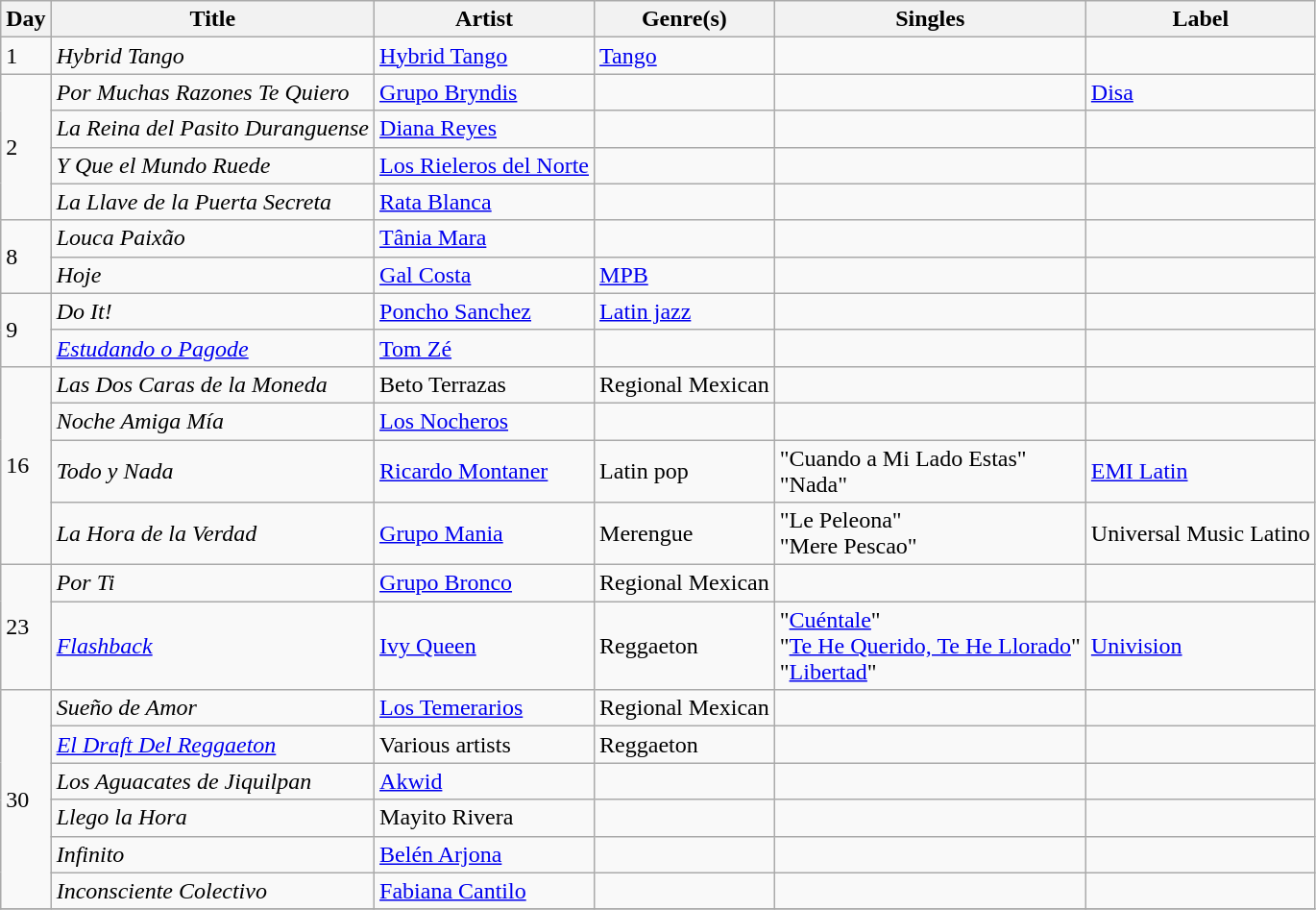<table class="wikitable sortable" style="text-align: left;">
<tr>
<th>Day</th>
<th>Title</th>
<th>Artist</th>
<th>Genre(s)</th>
<th>Singles</th>
<th>Label</th>
</tr>
<tr>
<td>1</td>
<td><em>Hybrid Tango</em></td>
<td><a href='#'>Hybrid Tango</a></td>
<td><a href='#'>Tango</a></td>
<td></td>
<td></td>
</tr>
<tr>
<td rowspan="4">2</td>
<td><em>Por Muchas Razones Te Quiero</em></td>
<td><a href='#'>Grupo Bryndis</a></td>
<td></td>
<td></td>
<td><a href='#'>Disa</a></td>
</tr>
<tr>
<td><em>La  Reina del Pasito Duranguense</em></td>
<td><a href='#'>Diana Reyes</a></td>
<td></td>
<td></td>
<td></td>
</tr>
<tr>
<td><em>Y Que el Mundo Ruede</em></td>
<td><a href='#'>Los Rieleros del Norte</a></td>
<td></td>
<td></td>
<td></td>
</tr>
<tr>
<td><em> La Llave de la Puerta Secreta</em></td>
<td><a href='#'>Rata Blanca</a></td>
<td></td>
<td></td>
<td></td>
</tr>
<tr>
<td rowspan="2">8</td>
<td><em>Louca Paixão</em></td>
<td><a href='#'>Tânia Mara</a></td>
<td></td>
<td></td>
<td></td>
</tr>
<tr>
<td><em>Hoje</em></td>
<td><a href='#'>Gal Costa</a></td>
<td><a href='#'>MPB</a></td>
<td></td>
<td></td>
</tr>
<tr>
<td rowspan="2">9</td>
<td><em>Do It!</em></td>
<td><a href='#'>Poncho Sanchez</a></td>
<td><a href='#'>Latin jazz</a></td>
<td></td>
<td></td>
</tr>
<tr>
<td><em><a href='#'>Estudando o Pagode</a></em></td>
<td><a href='#'>Tom Zé</a></td>
<td></td>
<td></td>
<td></td>
</tr>
<tr>
<td rowspan="4">16</td>
<td><em>Las Dos Caras de la Moneda</em></td>
<td>Beto Terrazas</td>
<td>Regional Mexican</td>
<td></td>
<td></td>
</tr>
<tr>
<td><em>Noche Amiga Mía</em></td>
<td><a href='#'>Los Nocheros</a></td>
<td></td>
<td></td>
<td></td>
</tr>
<tr>
<td><em>Todo y Nada</em></td>
<td><a href='#'>Ricardo Montaner</a></td>
<td>Latin pop</td>
<td>"Cuando a Mi Lado Estas"<br>"Nada"</td>
<td><a href='#'>EMI Latin</a></td>
</tr>
<tr>
<td><em> La Hora de la Verdad</em></td>
<td><a href='#'>Grupo Mania</a></td>
<td>Merengue</td>
<td>"Le Peleona"<br>"Mere Pescao"</td>
<td>Universal Music Latino</td>
</tr>
<tr>
<td rowspan="2">23</td>
<td><em>Por Ti</em></td>
<td><a href='#'>Grupo Bronco</a></td>
<td>Regional Mexican</td>
<td></td>
<td></td>
</tr>
<tr>
<td><em><a href='#'>Flashback</a></em></td>
<td><a href='#'>Ivy Queen</a></td>
<td>Reggaeton</td>
<td>"<a href='#'>Cuéntale</a>"<br>"<a href='#'>Te He Querido, Te He Llorado</a>"<br>"<a href='#'>Libertad</a>"</td>
<td><a href='#'>Univision</a></td>
</tr>
<tr>
<td rowspan="6">30</td>
<td><em>Sueño de Amor</em></td>
<td><a href='#'>Los Temerarios</a></td>
<td>Regional Mexican</td>
<td></td>
<td></td>
</tr>
<tr>
<td><em><a href='#'>El Draft Del Reggaeton</a></em></td>
<td>Various artists</td>
<td>Reggaeton</td>
<td></td>
<td></td>
</tr>
<tr>
<td><em>Los Aguacates de Jiquilpan</em></td>
<td><a href='#'>Akwid</a></td>
<td></td>
<td></td>
<td></td>
</tr>
<tr>
<td><em>Llego la Hora</em></td>
<td>Mayito Rivera</td>
<td></td>
<td></td>
<td></td>
</tr>
<tr>
<td><em>Infinito</em></td>
<td><a href='#'>Belén Arjona</a></td>
<td></td>
<td></td>
<td></td>
</tr>
<tr>
<td><em>Inconsciente Colectivo</em></td>
<td><a href='#'>Fabiana Cantilo</a></td>
<td></td>
<td></td>
<td></td>
</tr>
<tr>
</tr>
</table>
